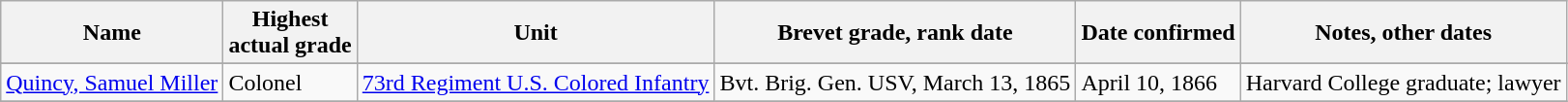<table class="wikitable sortable">
<tr>
<th class="unsortable">Name</th>
<th>Highest<br>actual grade</th>
<th>Unit</th>
<th>Brevet grade, rank date</th>
<th>Date confirmed</th>
<th class="unsortable">Notes, other dates</th>
</tr>
<tr>
</tr>
<tr>
<td><a href='#'>Quincy, Samuel Miller</a></td>
<td>Colonel</td>
<td><a href='#'>73rd Regiment U.S. Colored Infantry</a></td>
<td>Bvt. Brig. Gen. USV, March 13, 1865</td>
<td>April 10, 1866</td>
<td>Harvard College graduate; lawyer</td>
</tr>
<tr>
</tr>
</table>
